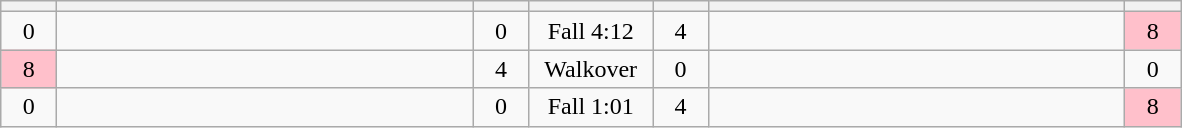<table class="wikitable" style="text-align: center;">
<tr>
<th width=30></th>
<th width=270></th>
<th width=30></th>
<th width=75></th>
<th width=30></th>
<th width=270></th>
<th width=30></th>
</tr>
<tr>
<td>0</td>
<td align=left><strong></strong></td>
<td>0</td>
<td>Fall 4:12</td>
<td>4</td>
<td align=left></td>
<td bgcolor=pink>8</td>
</tr>
<tr>
<td bgcolor=pink>8</td>
<td align=left></td>
<td>4</td>
<td>Walkover</td>
<td>0</td>
<td align=left><strong></strong></td>
<td>0</td>
</tr>
<tr>
<td>0</td>
<td align=left><strong></strong></td>
<td>0</td>
<td>Fall 1:01</td>
<td>4</td>
<td align=left></td>
<td bgcolor=pink>8</td>
</tr>
</table>
